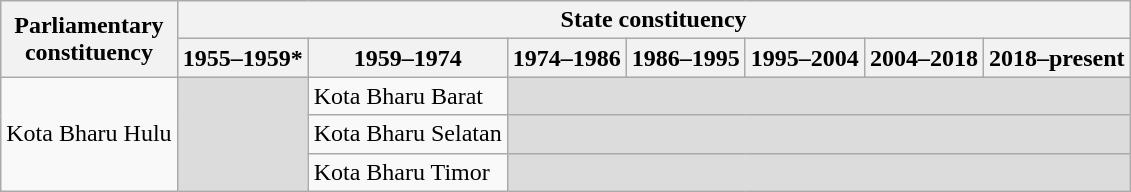<table class="wikitable">
<tr>
<th rowspan="2">Parliamentary<br>constituency</th>
<th colspan="7">State constituency</th>
</tr>
<tr>
<th>1955–1959*</th>
<th>1959–1974</th>
<th>1974–1986</th>
<th>1986–1995</th>
<th>1995–2004</th>
<th>2004–2018</th>
<th>2018–present</th>
</tr>
<tr>
<td rowspan="3">Kota Bharu Hulu</td>
<td rowspan="3" bgcolor="dcdcdc"></td>
<td>Kota Bharu Barat</td>
<td colspan="5" bgcolor="dcdcdc"></td>
</tr>
<tr>
<td>Kota Bharu Selatan</td>
<td colspan="5" bgcolor="dcdcdc"></td>
</tr>
<tr>
<td>Kota Bharu Timor</td>
<td colspan="5" bgcolor="dcdcdc"></td>
</tr>
</table>
